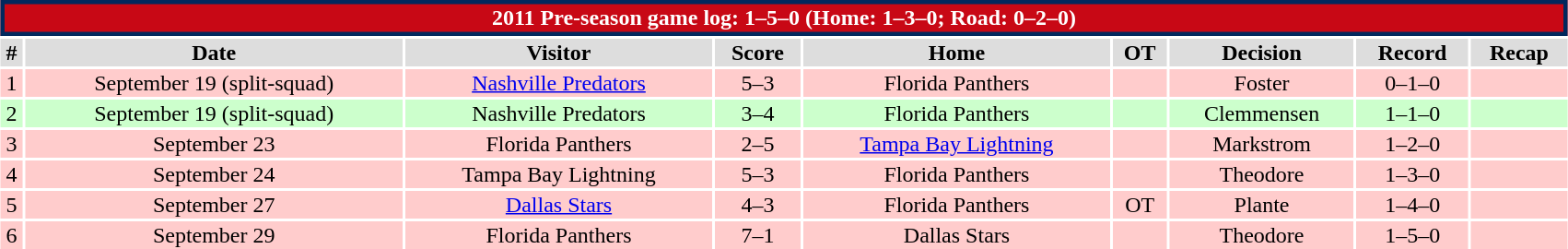<table class="toccolours collapsible collapsed" width=90% style="clear:both; margin:1.5em auto; text-align:center">
<tr>
<th colspan=11 style="background:#C80815; color:white; border: 3px solid #01285D">2011 Pre-season game log: 1–5–0 (Home: 1–3–0; Road: 0–2–0)</th>
</tr>
<tr align="center" bgcolor="#dddddd">
<td><strong>#</strong></td>
<td><strong>Date</strong></td>
<td><strong>Visitor</strong></td>
<td><strong>Score</strong></td>
<td><strong>Home</strong></td>
<td><strong>OT</strong></td>
<td><strong>Decision</strong></td>
<td><strong>Record</strong></td>
<td><strong>Recap</strong></td>
</tr>
<tr align="center" bgcolor="#ffcccc">
<td>1</td>
<td>September 19 (split-squad)</td>
<td><a href='#'>Nashville Predators</a></td>
<td>5–3</td>
<td>Florida Panthers</td>
<td></td>
<td>Foster</td>
<td>0–1–0</td>
<td></td>
</tr>
<tr align="center" bgcolor="#ccffcc">
<td>2</td>
<td>September 19 (split-squad)</td>
<td>Nashville Predators</td>
<td>3–4</td>
<td>Florida Panthers</td>
<td></td>
<td>Clemmensen</td>
<td>1–1–0</td>
<td></td>
</tr>
<tr align="center" bgcolor="#ffcccc">
<td>3</td>
<td>September 23</td>
<td>Florida Panthers</td>
<td>2–5</td>
<td><a href='#'>Tampa Bay Lightning</a></td>
<td></td>
<td>Markstrom</td>
<td>1–2–0</td>
<td></td>
</tr>
<tr align="center" bgcolor="#ffcccc">
<td>4</td>
<td>September 24</td>
<td>Tampa Bay Lightning</td>
<td>5–3</td>
<td>Florida Panthers</td>
<td></td>
<td>Theodore</td>
<td>1–3–0</td>
<td></td>
</tr>
<tr align="center" bgcolor="#ffcccc">
<td>5</td>
<td>September 27</td>
<td><a href='#'>Dallas Stars</a></td>
<td>4–3</td>
<td>Florida Panthers</td>
<td>OT</td>
<td>Plante</td>
<td>1–4–0</td>
<td></td>
</tr>
<tr align="center" bgcolor="#ffcccc">
<td>6</td>
<td>September 29</td>
<td>Florida Panthers</td>
<td>7–1</td>
<td>Dallas Stars</td>
<td></td>
<td>Theodore</td>
<td>1–5–0</td>
<td></td>
</tr>
</table>
